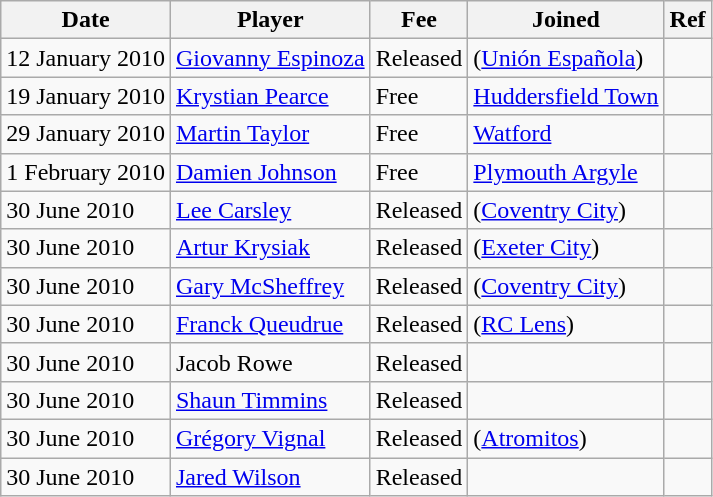<table class="wikitable" style="text-align: left">
<tr>
<th>Date</th>
<th>Player</th>
<th>Fee</th>
<th>Joined</th>
<th>Ref</th>
</tr>
<tr>
<td>12 January 2010</td>
<td><a href='#'>Giovanny Espinoza</a></td>
<td>Released</td>
<td>(<a href='#'>Unión Española</a>)</td>
<td style="text-align: center"></td>
</tr>
<tr>
<td>19 January 2010</td>
<td><a href='#'>Krystian Pearce</a></td>
<td>Free</td>
<td><a href='#'>Huddersfield Town</a></td>
<td style="text-align: center"></td>
</tr>
<tr>
<td>29 January 2010</td>
<td><a href='#'>Martin Taylor</a></td>
<td>Free</td>
<td><a href='#'>Watford</a></td>
<td style="text-align: center"></td>
</tr>
<tr>
<td>1 February 2010</td>
<td><a href='#'>Damien Johnson</a></td>
<td>Free</td>
<td><a href='#'>Plymouth Argyle</a></td>
<td style="text-align: center"></td>
</tr>
<tr>
<td>30 June 2010</td>
<td><a href='#'>Lee Carsley</a></td>
<td>Released</td>
<td>(<a href='#'>Coventry City</a>)</td>
<td style="text-align: center"></td>
</tr>
<tr>
<td>30 June 2010</td>
<td><a href='#'>Artur Krysiak</a></td>
<td>Released</td>
<td>(<a href='#'>Exeter City</a>)</td>
<td style="text-align: center"></td>
</tr>
<tr>
<td>30 June 2010</td>
<td><a href='#'>Gary McSheffrey</a></td>
<td>Released</td>
<td>(<a href='#'>Coventry City</a>)</td>
<td style="text-align: center"></td>
</tr>
<tr>
<td>30 June 2010</td>
<td><a href='#'>Franck Queudrue</a></td>
<td>Released</td>
<td>(<a href='#'>RC Lens</a>)</td>
<td style="text-align: center"></td>
</tr>
<tr>
<td>30 June 2010</td>
<td>Jacob Rowe</td>
<td>Released</td>
<td></td>
<td style="text-align: center"></td>
</tr>
<tr>
<td>30 June 2010</td>
<td><a href='#'>Shaun Timmins</a></td>
<td>Released</td>
<td></td>
<td style="text-align: center"></td>
</tr>
<tr>
<td>30 June 2010</td>
<td><a href='#'>Grégory Vignal</a></td>
<td>Released</td>
<td>(<a href='#'>Atromitos</a>)</td>
<td style="text-align: center"></td>
</tr>
<tr>
<td>30 June 2010</td>
<td><a href='#'>Jared Wilson</a></td>
<td>Released</td>
<td></td>
<td style="text-align: center"></td>
</tr>
</table>
